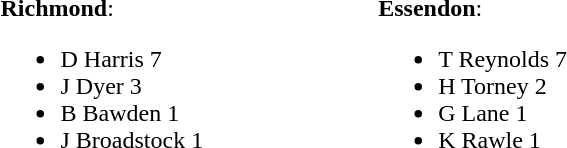<table width="40%">
<tr>
<td valign="top" width="30%"><br><strong>Richmond</strong>:<ul><li>D Harris 7</li><li>J Dyer 3</li><li>B Bawden 1</li><li>J Broadstock 1</li></ul></td>
<td valign="top" width="30%"><br><strong>Essendon</strong>:<ul><li>T Reynolds 7</li><li>H Torney 2</li><li>G Lane 1</li><li>K Rawle 1</li></ul></td>
</tr>
</table>
